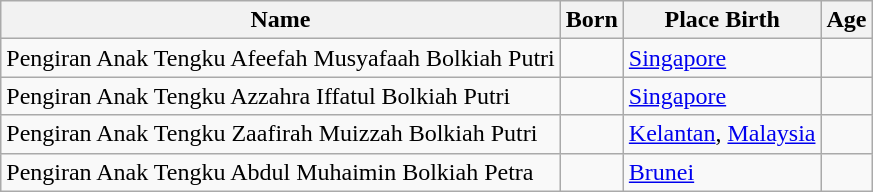<table Class="wikitable">
<tr>
<th>Name</th>
<th>Born</th>
<th>Place Birth</th>
<th>Age</th>
</tr>
<tr>
<td>Pengiran Anak Tengku Afeefah Musyafaah Bolkiah Putri</td>
<td></td>
<td><a href='#'>Singapore</a></td>
<td></td>
</tr>
<tr>
<td>Pengiran Anak Tengku Azzahra Iffatul Bolkiah Putri</td>
<td></td>
<td><a href='#'>Singapore</a></td>
<td></td>
</tr>
<tr>
<td>Pengiran Anak Tengku Zaafirah Muizzah Bolkiah Putri</td>
<td></td>
<td><a href='#'>Kelantan</a>, <a href='#'>Malaysia</a></td>
<td></td>
</tr>
<tr>
<td>Pengiran Anak Tengku Abdul Muhaimin Bolkiah Petra</td>
<td></td>
<td><a href='#'>Brunei</a></td>
<td></td>
</tr>
</table>
